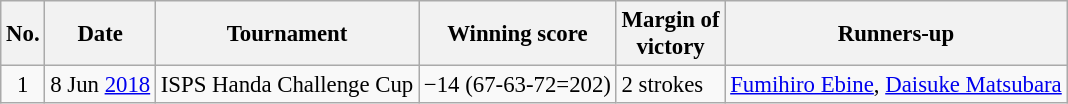<table class="wikitable" style="font-size:95%;">
<tr>
<th>No.</th>
<th>Date</th>
<th>Tournament</th>
<th>Winning score</th>
<th>Margin of<br>victory</th>
<th>Runners-up</th>
</tr>
<tr>
<td align=center>1</td>
<td align=right>8 Jun <a href='#'>2018</a></td>
<td>ISPS Handa Challenge Cup</td>
<td>−14 (67-63-72=202)</td>
<td>2 strokes</td>
<td> <a href='#'>Fumihiro Ebine</a>,  <a href='#'>Daisuke Matsubara</a></td>
</tr>
</table>
